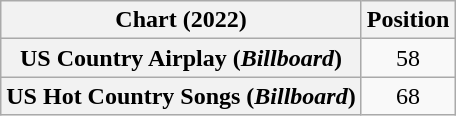<table class="wikitable sortable plainrowheaders" style="text-align:center">
<tr>
<th scope="col">Chart (2022)</th>
<th scope="col">Position</th>
</tr>
<tr>
<th scope="row">US Country Airplay (<em>Billboard</em>)</th>
<td>58</td>
</tr>
<tr>
<th scope="row">US Hot Country Songs (<em>Billboard</em>)</th>
<td>68</td>
</tr>
</table>
